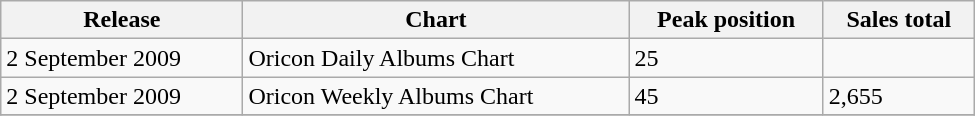<table class="wikitable" width="650px">
<tr>
<th>Release</th>
<th>Chart</th>
<th>Peak position</th>
<th>Sales total</th>
</tr>
<tr>
<td>2 September 2009</td>
<td>Oricon Daily Albums Chart</td>
<td>25</td>
<td></td>
</tr>
<tr>
<td>2 September 2009</td>
<td>Oricon Weekly Albums Chart</td>
<td>45</td>
<td>2,655</td>
</tr>
<tr>
</tr>
</table>
